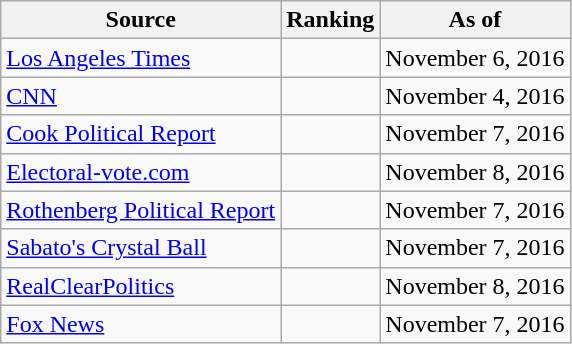<table class="wikitable" style="text-align:center">
<tr>
<th>Source</th>
<th>Ranking</th>
<th>As of</th>
</tr>
<tr>
<td align="left"><a href='#'>Los Angeles Times</a></td>
<td></td>
<td>November 6, 2016</td>
</tr>
<tr>
<td align="left"><a href='#'>CNN</a></td>
<td></td>
<td>November 4, 2016</td>
</tr>
<tr>
<td align="left"><a href='#'>Cook Political Report</a></td>
<td></td>
<td>November 7, 2016</td>
</tr>
<tr>
<td align="left"><a href='#'>Electoral-vote.com</a></td>
<td></td>
<td>November 8, 2016</td>
</tr>
<tr>
<td align=left><a href='#'>Rothenberg Political Report</a></td>
<td></td>
<td>November 7, 2016</td>
</tr>
<tr>
<td align="left"><a href='#'>Sabato's Crystal Ball</a></td>
<td></td>
<td>November 7, 2016</td>
</tr>
<tr>
<td align="left"><a href='#'>RealClearPolitics</a></td>
<td></td>
<td>November 8, 2016</td>
</tr>
<tr>
<td align="left"><a href='#'>Fox News</a></td>
<td></td>
<td>November 7, 2016</td>
</tr>
</table>
